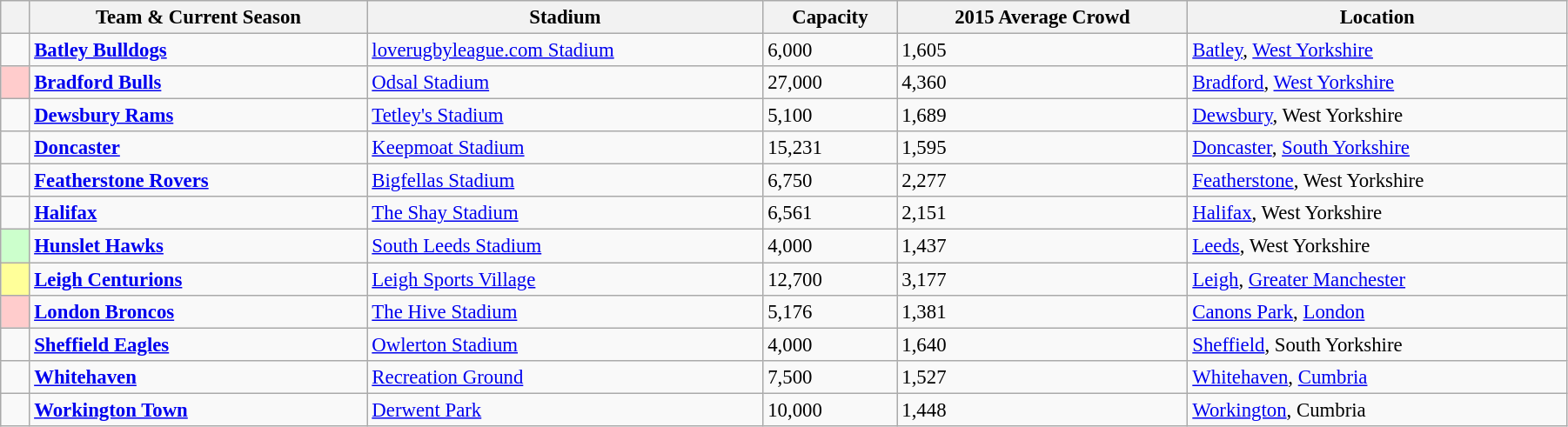<table class="wikitable sortable" style="width:95%; font-size:95%;">
<tr>
<th style="width:15px;" class="unsortable"></th>
<th>Team & Current Season</th>
<th>Stadium</th>
<th>Capacity</th>
<th>2015 Average Crowd</th>
<th>Location</th>
</tr>
<tr>
<td></td>
<td> <strong><a href='#'>Batley Bulldogs</a></strong></td>
<td><a href='#'>loverugbyleague.com Stadium</a></td>
<td>6,000</td>
<td>1,605</td>
<td><a href='#'>Batley</a>, <a href='#'>West Yorkshire</a></td>
</tr>
<tr>
<td style="background:#FFCCCC;"></td>
<td> <strong><a href='#'>Bradford Bulls</a></strong></td>
<td><a href='#'>Odsal Stadium</a></td>
<td>27,000</td>
<td>4,360</td>
<td><a href='#'>Bradford</a>, <a href='#'>West Yorkshire</a></td>
</tr>
<tr>
<td></td>
<td> <strong><a href='#'>Dewsbury Rams</a></strong></td>
<td><a href='#'>Tetley's Stadium</a></td>
<td>5,100</td>
<td>1,689</td>
<td><a href='#'>Dewsbury</a>, West Yorkshire</td>
</tr>
<tr>
<td></td>
<td> <strong><a href='#'>Doncaster</a></strong></td>
<td><a href='#'>Keepmoat Stadium</a></td>
<td>15,231</td>
<td>1,595</td>
<td><a href='#'>Doncaster</a>, <a href='#'>South Yorkshire</a></td>
</tr>
<tr>
<td></td>
<td> <strong><a href='#'>Featherstone Rovers</a></strong></td>
<td><a href='#'>Bigfellas Stadium</a></td>
<td>6,750</td>
<td>2,277</td>
<td><a href='#'>Featherstone</a>, West Yorkshire</td>
</tr>
<tr>
<td></td>
<td> <strong><a href='#'>Halifax</a></strong></td>
<td><a href='#'>The Shay Stadium</a></td>
<td>6,561</td>
<td>2,151</td>
<td><a href='#'>Halifax</a>, West Yorkshire</td>
</tr>
<tr>
<td style="background:#CCFFCC;"></td>
<td> <strong><a href='#'>Hunslet Hawks</a></strong></td>
<td><a href='#'>South Leeds Stadium</a></td>
<td>4,000</td>
<td>1,437</td>
<td><a href='#'>Leeds</a>, West Yorkshire</td>
</tr>
<tr>
<td style="background:#ff9;"></td>
<td> <strong><a href='#'>Leigh Centurions</a></strong></td>
<td><a href='#'>Leigh Sports Village</a></td>
<td>12,700</td>
<td>3,177</td>
<td><a href='#'>Leigh</a>, <a href='#'>Greater Manchester</a></td>
</tr>
<tr>
<td style="background:#FFCCCC;"></td>
<td> <strong><a href='#'>London Broncos</a></strong></td>
<td><a href='#'>The Hive Stadium</a></td>
<td>5,176</td>
<td>1,381</td>
<td><a href='#'>Canons Park</a>, <a href='#'>London</a></td>
</tr>
<tr>
<td></td>
<td> <strong><a href='#'>Sheffield Eagles</a></strong></td>
<td><a href='#'>Owlerton Stadium</a></td>
<td>4,000</td>
<td>1,640</td>
<td><a href='#'>Sheffield</a>, South Yorkshire</td>
</tr>
<tr>
<td></td>
<td> <strong><a href='#'>Whitehaven</a></strong></td>
<td><a href='#'>Recreation Ground</a></td>
<td>7,500</td>
<td>1,527</td>
<td><a href='#'>Whitehaven</a>, <a href='#'>Cumbria</a></td>
</tr>
<tr>
<td></td>
<td> <strong><a href='#'>Workington Town</a></strong></td>
<td><a href='#'>Derwent Park</a></td>
<td>10,000</td>
<td>1,448</td>
<td><a href='#'>Workington</a>, Cumbria</td>
</tr>
</table>
